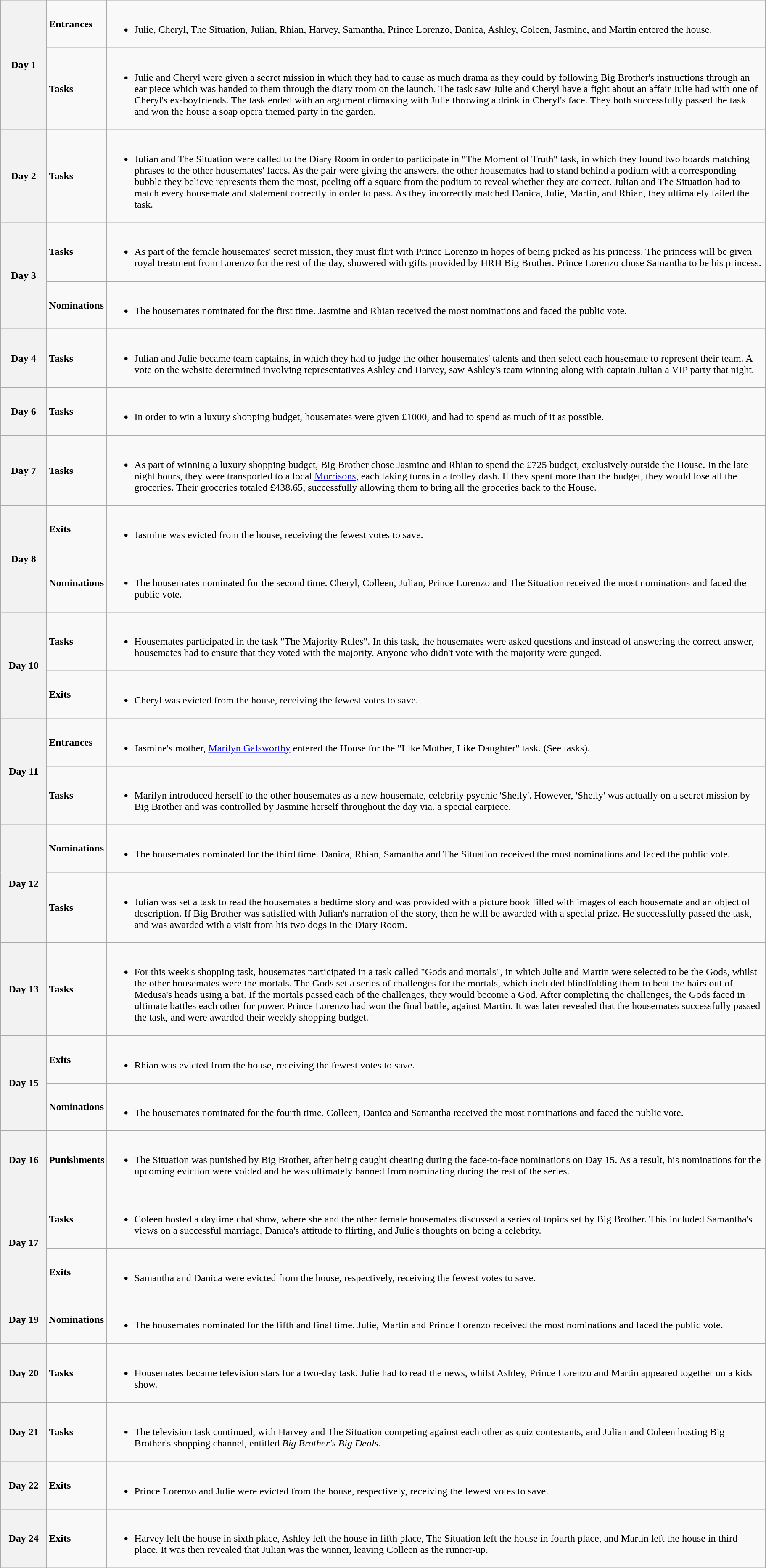<table class="wikitable" style="width: 96%; margin-left: auto; margin-right: auto;">
<tr>
<th rowspan=2 style="width: 6%;">Day 1</th>
<td><strong>Entrances</strong></td>
<td><br><ul><li>Julie, Cheryl, The Situation, Julian, Rhian, Harvey, Samantha, Prince Lorenzo, Danica, Ashley, Coleen, Jasmine, and Martin entered the house.</li></ul></td>
</tr>
<tr>
<td><strong>Tasks</strong></td>
<td><br><ul><li>Julie and Cheryl were given a secret mission in which they had to cause as much drama as they could by following Big Brother's instructions through an ear piece which was handed to them through the diary room on the launch. The task saw Julie and Cheryl have a fight about an affair Julie had with one of Cheryl's ex-boyfriends. The task ended with an argument climaxing with Julie throwing a drink in Cheryl's face. They both successfully passed the task and won the house a soap opera themed party in the garden.</li></ul></td>
</tr>
<tr>
<th style="width: 6%;">Day 2</th>
<td><strong>Tasks</strong></td>
<td><br><ul><li>Julian and The Situation were called to the Diary Room in order to participate in "The Moment of Truth" task, in which they found two boards matching phrases to the other housemates' faces. As the pair were giving the answers, the other housemates had to stand behind a podium with a corresponding bubble they believe represents them the most, peeling off a square from the podium to reveal whether they are correct. Julian and The Situation had to match every housemate and statement correctly in order to pass. As they incorrectly matched Danica, Julie, Martin, and Rhian, they ultimately failed the task.</li></ul></td>
</tr>
<tr>
<th rowspan=2 style="width: 6%;">Day 3</th>
<td><strong>Tasks</strong></td>
<td><br><ul><li>As part of the female housemates' secret mission, they must flirt with Prince Lorenzo in hopes of being picked as his princess. The princess will be given royal treatment from Lorenzo for the rest of the day, showered with gifts provided by HRH Big Brother. Prince Lorenzo chose Samantha to be his princess.</li></ul></td>
</tr>
<tr>
<td><strong>Nominations</strong></td>
<td><br><ul><li>The housemates nominated for the first time. Jasmine and Rhian received the most nominations and faced the public vote.</li></ul></td>
</tr>
<tr>
<th style="width: 6%;">Day 4</th>
<td><strong>Tasks</strong></td>
<td><br><ul><li>Julian and Julie became team captains, in which they had to judge the other housemates' talents and then select each housemate to represent their team. A vote on the  website determined involving representatives Ashley and Harvey, saw Ashley's team winning along with captain Julian a VIP party that night.</li></ul></td>
</tr>
<tr>
<th style="width: 6%;">Day 6</th>
<td><strong>Tasks</strong></td>
<td><br><ul><li>In order to win a luxury shopping budget, housemates were given £1000, and had to spend as much of it as possible.</li></ul></td>
</tr>
<tr>
<th style="width: 6%;">Day 7</th>
<td><strong>Tasks</strong></td>
<td><br><ul><li>As part of winning a luxury shopping budget, Big Brother chose Jasmine and Rhian to spend the £725 budget, exclusively outside the House. In the late night hours, they were transported to a local <a href='#'>Morrisons</a>, each taking turns in a trolley dash. If they spent more than the budget, they would lose all the groceries. Their groceries totaled £438.65, successfully allowing them to bring all the groceries back to the House.</li></ul></td>
</tr>
<tr>
<th rowspan="2" style="width: 6%;">Day 8</th>
<td><strong>Exits</strong></td>
<td><br><ul><li>Jasmine was evicted from the house, receiving the fewest votes to save.</li></ul></td>
</tr>
<tr>
<td><strong>Nominations</strong></td>
<td><br><ul><li>The housemates nominated for the second time. Cheryl, Colleen, Julian, Prince Lorenzo and The Situation received the most nominations and faced the public vote.</li></ul></td>
</tr>
<tr>
<th rowspan="2" style="width: 6%;">Day 10</th>
<td><strong>Tasks</strong></td>
<td><br><ul><li>Housemates participated in the task "The Majority Rules". In this task, the housemates were asked questions and instead of answering the correct answer, housemates had to ensure that they voted with the majority. Anyone who didn't vote with the majority were gunged.</li></ul></td>
</tr>
<tr>
<td><strong>Exits</strong></td>
<td><br><ul><li>Cheryl was evicted from the house, receiving the fewest votes to save.</li></ul></td>
</tr>
<tr>
<th rowspan="2" style="width: 6%;">Day 11</th>
<td><strong>Entrances</strong></td>
<td><br><ul><li>Jasmine's mother, <a href='#'>Marilyn Galsworthy</a> entered the House for the "Like Mother, Like Daughter" task. (See tasks).</li></ul></td>
</tr>
<tr>
<td><strong>Tasks</strong></td>
<td><br><ul><li>Marilyn introduced herself to the other housemates as a new housemate, celebrity psychic 'Shelly'. However, 'Shelly' was actually on a secret mission by Big Brother and was controlled by Jasmine herself throughout the day via. a special earpiece.</li></ul></td>
</tr>
<tr>
<th rowspan="2" style="width: 6%;">Day 12</th>
<td><strong>Nominations</strong></td>
<td><br><ul><li>The housemates nominated for the third time. Danica, Rhian, Samantha and The Situation received the most nominations and faced the public vote.</li></ul></td>
</tr>
<tr>
<td><strong>Tasks</strong></td>
<td><br><ul><li>Julian was set a task to read the housemates a bedtime story and was provided with a picture book filled with images of each housemate and an object of description. If Big Brother was satisfied with Julian's narration of the story, then he will be awarded with a special prize. He successfully passed the task, and was awarded with a visit from his two dogs in the Diary Room.</li></ul></td>
</tr>
<tr>
<th style="width: 6%;">Day 13</th>
<td><strong>Tasks</strong></td>
<td><br><ul><li>For this week's shopping task, housemates participated in a task called "Gods and mortals", in which Julie and Martin were selected to be the Gods, whilst the other housemates were the mortals. The Gods set a series of challenges for the mortals, which included blindfolding them to beat the hairs out of Medusa's heads using a bat. If the mortals passed each of the challenges, they would become a God. After completing the challenges, the Gods faced in ultimate battles each other for power. Prince Lorenzo had won the final battle, against Martin. It was later revealed that the housemates successfully passed the task, and were awarded their weekly shopping budget.</li></ul></td>
</tr>
<tr>
<th rowspan="2" style="width: 6%;">Day 15</th>
<td><strong>Exits</strong></td>
<td><br><ul><li>Rhian was evicted from the house, receiving the fewest votes to save.</li></ul></td>
</tr>
<tr>
<td><strong>Nominations</strong></td>
<td><br><ul><li>The housemates nominated for the fourth time. Colleen, Danica and Samantha received the most nominations and faced the public vote.</li></ul></td>
</tr>
<tr>
<th style="width: 6%;">Day 16</th>
<td><strong>Punishments</strong></td>
<td><br><ul><li>The Situation was punished by Big Brother, after being caught cheating during the face-to-face nominations on Day 15. As a result, his nominations for the upcoming eviction were voided and he was ultimately banned from nominating during the rest of the series.</li></ul></td>
</tr>
<tr>
<th rowspan="2" style="width: 6%;">Day 17</th>
<td><strong>Tasks</strong></td>
<td><br><ul><li>Coleen hosted a daytime chat show, where she and the other female housemates discussed a series of topics set by Big Brother. This included Samantha's views on a successful marriage, Danica's attitude to flirting, and Julie's thoughts on being a celebrity.</li></ul></td>
</tr>
<tr>
<td><strong>Exits</strong></td>
<td><br><ul><li>Samantha and Danica were evicted from the house, respectively, receiving the fewest votes to save.</li></ul></td>
</tr>
<tr>
<th style="width: 6%;">Day 19</th>
<td><strong>Nominations</strong></td>
<td><br><ul><li>The housemates nominated for the fifth and final time. Julie, Martin and Prince Lorenzo received the most nominations and faced the public vote.</li></ul></td>
</tr>
<tr>
<th style="width: 6%;">Day 20</th>
<td><strong>Tasks</strong></td>
<td><br><ul><li>Housemates became television stars for a two-day task. Julie had to read the news, whilst Ashley, Prince Lorenzo and Martin appeared together on a kids show.</li></ul></td>
</tr>
<tr>
<th style="width: 6%;">Day 21</th>
<td><strong>Tasks</strong></td>
<td><br><ul><li>The television task continued, with Harvey and The Situation competing against each other as quiz contestants, and Julian and Coleen hosting Big Brother's shopping channel, entitled <em>Big Brother's Big Deals</em>.</li></ul></td>
</tr>
<tr>
<th style="width: 6%;">Day 22</th>
<td><strong>Exits</strong></td>
<td><br><ul><li>Prince Lorenzo and Julie were evicted from the house, respectively, receiving the fewest votes to save.</li></ul></td>
</tr>
<tr>
<th style="width: 6%;">Day 24</th>
<td><strong>Exits</strong></td>
<td><br><ul><li>Harvey left the house in sixth place, Ashley left the house in fifth place, The Situation left the house in fourth place, and Martin left the house in third place. It was then revealed that Julian was the winner, leaving Colleen as the runner-up.</li></ul></td>
</tr>
</table>
